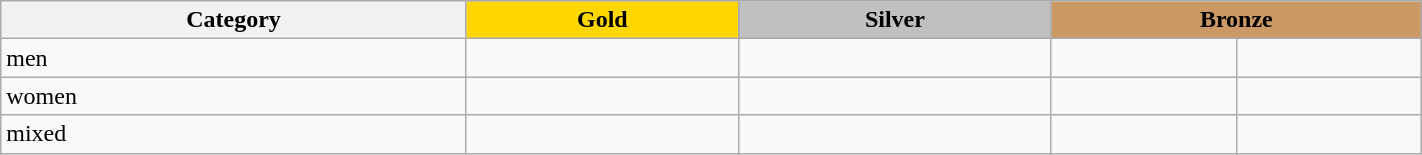<table class=wikitable  width=75%>
<tr>
<th>Category</th>
<th style="background: gold">Gold</th>
<th style="background: silver">Silver</th>
<th style="background: #cc9966" colspan=2>Bronze</th>
</tr>
<tr>
<td>men</td>
<td><br></td>
<td><br></td>
<td><br></td>
<td><br></td>
</tr>
<tr>
<td>women</td>
<td><br></td>
<td><br></td>
<td><br></td>
<td><br></td>
</tr>
<tr>
<td>mixed</td>
<td><br></td>
<td><br></td>
<td><br></td>
<td><br></td>
</tr>
</table>
